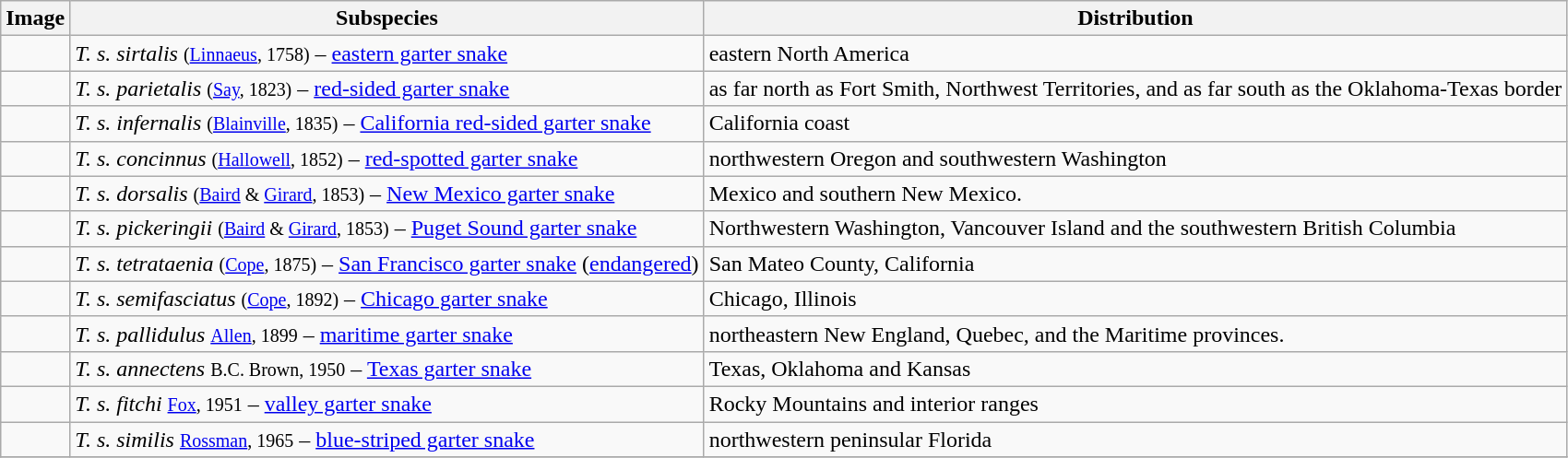<table class="wikitable ">
<tr>
<th>Image</th>
<th>Subspecies</th>
<th>Distribution</th>
</tr>
<tr>
<td></td>
<td><em>T. s. sirtalis</em> <small>(<a href='#'>Linnaeus</a>, 1758)</small> – <a href='#'>eastern garter snake</a></td>
<td>eastern North America</td>
</tr>
<tr>
<td></td>
<td><em>T. s. parietalis</em> <small>(<a href='#'>Say</a>, 1823)</small> – <a href='#'>red-sided garter snake</a></td>
<td>as far north as Fort Smith, Northwest Territories, and as far south as the Oklahoma-Texas border</td>
</tr>
<tr>
<td></td>
<td><em>T. s. infernalis</em> <small>(<a href='#'>Blainville</a>, 1835)</small> – <a href='#'>California red-sided garter snake</a></td>
<td>California coast</td>
</tr>
<tr>
<td></td>
<td><em>T. s. concinnus</em> <small>(<a href='#'>Hallowell</a>, 1852)</small> – <a href='#'>red-spotted garter snake</a></td>
<td>northwestern Oregon and southwestern Washington</td>
</tr>
<tr>
<td><br></td>
<td><em>T. s. dorsalis</em> <small>(<a href='#'>Baird</a> & <a href='#'>Girard</a>, 1853)</small> – <a href='#'>New Mexico garter snake</a></td>
<td>Mexico and southern New Mexico.</td>
</tr>
<tr>
<td></td>
<td><em>T. s. pickeringii</em> <small>(<a href='#'>Baird</a> & <a href='#'>Girard</a>, 1853)</small> – <a href='#'>Puget Sound garter snake</a></td>
<td>Northwestern Washington, Vancouver Island and the southwestern British Columbia</td>
</tr>
<tr>
<td></td>
<td><em>T. s. tetrataenia</em> <small>(<a href='#'>Cope</a>, 1875)</small> – <a href='#'>San Francisco garter snake</a> (<a href='#'>endangered</a>)</td>
<td>San Mateo County, California</td>
</tr>
<tr>
<td></td>
<td><em>T. s. semifasciatus</em> <small>(<a href='#'>Cope</a>, 1892)</small> – <a href='#'>Chicago garter snake</a></td>
<td>Chicago, Illinois</td>
</tr>
<tr>
<td></td>
<td><em>T. s. pallidulus</em> <small><a href='#'>Allen</a>, 1899</small> – <a href='#'>maritime garter snake</a></td>
<td>northeastern New England, Quebec, and the Maritime provinces.</td>
</tr>
<tr>
<td></td>
<td><em>T. s. annectens</em> <small>B.C. Brown, 1950</small> – <a href='#'>Texas garter snake</a></td>
<td>Texas, Oklahoma and Kansas</td>
</tr>
<tr>
<td></td>
<td><em>T. s. fitchi</em> <small><a href='#'>Fox</a>, 1951</small> – <a href='#'>valley garter snake</a></td>
<td>Rocky Mountains and interior ranges</td>
</tr>
<tr>
<td></td>
<td><em>T. s. similis</em> <small><a href='#'>Rossman</a>, 1965</small> – <a href='#'>blue-striped garter snake</a></td>
<td>northwestern peninsular Florida</td>
</tr>
<tr>
</tr>
</table>
